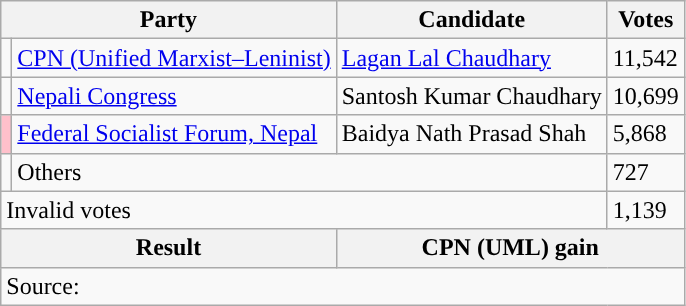<table class="wikitable">
<tr>
<th colspan="2">Party</th>
<th>Candidate</th>
<th>Votes</th>
</tr>
<tr>
<td style="background-color:"></td>
<td><a href='#'>CPN (Unified Marxist–Leninist)</a></td>
<td><a href='#'>Lagan Lal Chaudhary</a></td>
<td>11,542</td>
</tr>
<tr>
<td style="background-color:"></td>
<td><a href='#'>Nepali Congress</a></td>
<td>Santosh Kumar Chaudhary</td>
<td>10,699</td>
</tr>
<tr>
<td style="background-color:pink"></td>
<td><a href='#'>Federal Socialist Forum, Nepal</a></td>
<td>Baidya Nath Prasad Shah</td>
<td>5,868</td>
</tr>
<tr>
<td></td>
<td colspan="2">Others</td>
<td>727</td>
</tr>
<tr>
<td colspan="3">Invalid votes</td>
<td>1,139</td>
</tr>
<tr>
<th colspan="2">Result</th>
<th colspan="2">CPN (UML) gain</th>
</tr>
<tr>
<td colspan="4">Source: </td>
</tr>
</table>
